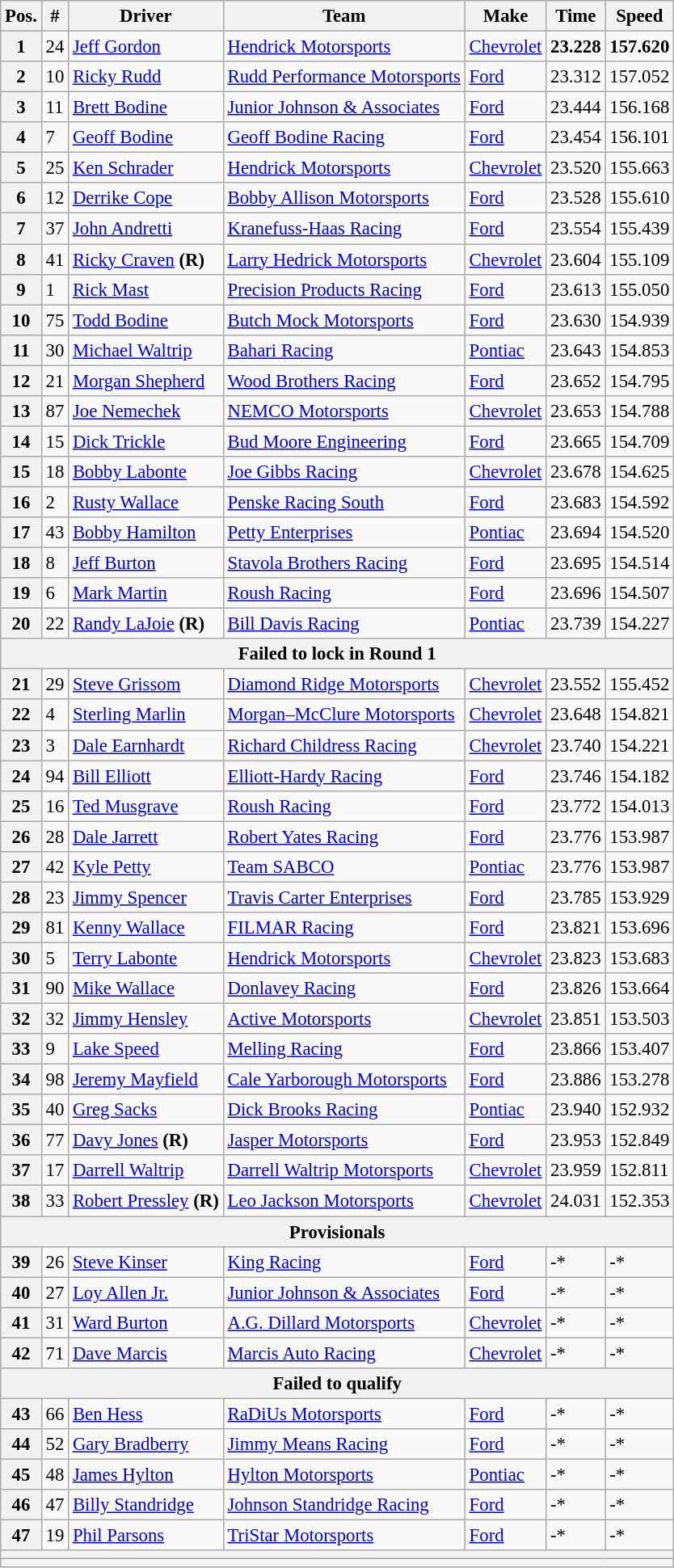<table class="wikitable" style="font-size:95%">
<tr>
<th>Pos.</th>
<th>#</th>
<th>Driver</th>
<th>Team</th>
<th>Make</th>
<th>Time</th>
<th>Speed</th>
</tr>
<tr>
<th>1</th>
<td>24</td>
<td><a href='#'>Jeff Gordon</a></td>
<td><a href='#'>Hendrick Motorsports</a></td>
<td><a href='#'>Chevrolet</a></td>
<td><strong>23.228</strong></td>
<td><strong>157.620</strong></td>
</tr>
<tr>
<th>2</th>
<td>10</td>
<td><a href='#'>Ricky Rudd</a></td>
<td><a href='#'>Rudd Performance Motorsports</a></td>
<td><a href='#'>Ford</a></td>
<td>23.312</td>
<td>157.052</td>
</tr>
<tr>
<th>3</th>
<td>11</td>
<td><a href='#'>Brett Bodine</a></td>
<td><a href='#'>Junior Johnson & Associates</a></td>
<td><a href='#'>Ford</a></td>
<td>23.444</td>
<td>156.168</td>
</tr>
<tr>
<th>4</th>
<td>7</td>
<td><a href='#'>Geoff Bodine</a></td>
<td><a href='#'>Geoff Bodine Racing</a></td>
<td><a href='#'>Ford</a></td>
<td>23.454</td>
<td>156.101</td>
</tr>
<tr>
<th>5</th>
<td>25</td>
<td><a href='#'>Ken Schrader</a></td>
<td><a href='#'>Hendrick Motorsports</a></td>
<td><a href='#'>Chevrolet</a></td>
<td>23.520</td>
<td>155.663</td>
</tr>
<tr>
<th>6</th>
<td>12</td>
<td><a href='#'>Derrike Cope</a></td>
<td><a href='#'>Bobby Allison Motorsports</a></td>
<td><a href='#'>Ford</a></td>
<td>23.528</td>
<td>155.610</td>
</tr>
<tr>
<th>7</th>
<td>37</td>
<td><a href='#'>John Andretti</a></td>
<td><a href='#'>Kranefuss-Haas Racing</a></td>
<td><a href='#'>Ford</a></td>
<td>23.554</td>
<td>155.439</td>
</tr>
<tr>
<th>8</th>
<td>41</td>
<td><a href='#'>Ricky Craven</a> <strong>(R)</strong></td>
<td><a href='#'>Larry Hedrick Motorsports</a></td>
<td><a href='#'>Chevrolet</a></td>
<td>23.604</td>
<td>155.109</td>
</tr>
<tr>
<th>9</th>
<td>1</td>
<td><a href='#'>Rick Mast</a></td>
<td><a href='#'>Precision Products Racing</a></td>
<td><a href='#'>Ford</a></td>
<td>23.613</td>
<td>155.050</td>
</tr>
<tr>
<th>10</th>
<td>75</td>
<td><a href='#'>Todd Bodine</a></td>
<td><a href='#'>Butch Mock Motorsports</a></td>
<td><a href='#'>Ford</a></td>
<td>23.630</td>
<td>154.939</td>
</tr>
<tr>
<th>11</th>
<td>30</td>
<td><a href='#'>Michael Waltrip</a></td>
<td><a href='#'>Bahari Racing</a></td>
<td><a href='#'>Pontiac</a></td>
<td>23.643</td>
<td>154.853</td>
</tr>
<tr>
<th>12</th>
<td>21</td>
<td><a href='#'>Morgan Shepherd</a></td>
<td><a href='#'>Wood Brothers Racing</a></td>
<td><a href='#'>Ford</a></td>
<td>23.652</td>
<td>154.795</td>
</tr>
<tr>
<th>13</th>
<td>87</td>
<td><a href='#'>Joe Nemechek</a></td>
<td><a href='#'>NEMCO Motorsports</a></td>
<td><a href='#'>Chevrolet</a></td>
<td>23.653</td>
<td>154.788</td>
</tr>
<tr>
<th>14</th>
<td>15</td>
<td><a href='#'>Dick Trickle</a></td>
<td><a href='#'>Bud Moore Engineering</a></td>
<td><a href='#'>Ford</a></td>
<td>23.665</td>
<td>154.709</td>
</tr>
<tr>
<th>15</th>
<td>18</td>
<td><a href='#'>Bobby Labonte</a></td>
<td><a href='#'>Joe Gibbs Racing</a></td>
<td><a href='#'>Chevrolet</a></td>
<td>23.678</td>
<td>154.625</td>
</tr>
<tr>
<th>16</th>
<td>2</td>
<td><a href='#'>Rusty Wallace</a></td>
<td><a href='#'>Penske Racing South</a></td>
<td><a href='#'>Ford</a></td>
<td>23.683</td>
<td>154.592</td>
</tr>
<tr>
<th>17</th>
<td>43</td>
<td><a href='#'>Bobby Hamilton</a></td>
<td><a href='#'>Petty Enterprises</a></td>
<td><a href='#'>Pontiac</a></td>
<td>23.694</td>
<td>154.520</td>
</tr>
<tr>
<th>18</th>
<td>8</td>
<td><a href='#'>Jeff Burton</a></td>
<td><a href='#'>Stavola Brothers Racing</a></td>
<td><a href='#'>Ford</a></td>
<td>23.695</td>
<td>154.514</td>
</tr>
<tr>
<th>19</th>
<td>6</td>
<td><a href='#'>Mark Martin</a></td>
<td><a href='#'>Roush Racing</a></td>
<td><a href='#'>Ford</a></td>
<td>23.696</td>
<td>154.507</td>
</tr>
<tr>
<th>20</th>
<td>22</td>
<td><a href='#'>Randy LaJoie</a> <strong>(R)</strong></td>
<td><a href='#'>Bill Davis Racing</a></td>
<td><a href='#'>Pontiac</a></td>
<td>23.739</td>
<td>154.227</td>
</tr>
<tr>
<th colspan="7">Failed to lock in Round 1</th>
</tr>
<tr>
<th>21</th>
<td>29</td>
<td><a href='#'>Steve Grissom</a></td>
<td><a href='#'>Diamond Ridge Motorsports</a></td>
<td><a href='#'>Chevrolet</a></td>
<td>23.552</td>
<td>155.452</td>
</tr>
<tr>
<th>22</th>
<td>4</td>
<td><a href='#'>Sterling Marlin</a></td>
<td><a href='#'>Morgan–McClure Motorsports</a></td>
<td><a href='#'>Chevrolet</a></td>
<td>23.648</td>
<td>154.821</td>
</tr>
<tr>
<th>23</th>
<td>3</td>
<td><a href='#'>Dale Earnhardt</a></td>
<td><a href='#'>Richard Childress Racing</a></td>
<td><a href='#'>Chevrolet</a></td>
<td>23.740</td>
<td>154.221</td>
</tr>
<tr>
<th>24</th>
<td>94</td>
<td><a href='#'>Bill Elliott</a></td>
<td><a href='#'>Elliott-Hardy Racing</a></td>
<td><a href='#'>Ford</a></td>
<td>23.746</td>
<td>154.182</td>
</tr>
<tr>
<th>25</th>
<td>16</td>
<td><a href='#'>Ted Musgrave</a></td>
<td><a href='#'>Roush Racing</a></td>
<td><a href='#'>Ford</a></td>
<td>23.772</td>
<td>154.013</td>
</tr>
<tr>
<th>26</th>
<td>28</td>
<td><a href='#'>Dale Jarrett</a></td>
<td><a href='#'>Robert Yates Racing</a></td>
<td><a href='#'>Ford</a></td>
<td>23.776</td>
<td>153.987</td>
</tr>
<tr>
<th>27</th>
<td>42</td>
<td><a href='#'>Kyle Petty</a></td>
<td><a href='#'>Team SABCO</a></td>
<td><a href='#'>Pontiac</a></td>
<td>23.776</td>
<td>153.987</td>
</tr>
<tr>
<th>28</th>
<td>23</td>
<td><a href='#'>Jimmy Spencer</a></td>
<td><a href='#'>Travis Carter Enterprises</a></td>
<td><a href='#'>Ford</a></td>
<td>23.785</td>
<td>153.929</td>
</tr>
<tr>
<th>29</th>
<td>81</td>
<td><a href='#'>Kenny Wallace</a></td>
<td><a href='#'>FILMAR Racing</a></td>
<td><a href='#'>Ford</a></td>
<td>23.821</td>
<td>153.696</td>
</tr>
<tr>
<th>30</th>
<td>5</td>
<td><a href='#'>Terry Labonte</a></td>
<td><a href='#'>Hendrick Motorsports</a></td>
<td><a href='#'>Chevrolet</a></td>
<td>23.823</td>
<td>153.683</td>
</tr>
<tr>
<th>31</th>
<td>90</td>
<td><a href='#'>Mike Wallace</a></td>
<td><a href='#'>Donlavey Racing</a></td>
<td><a href='#'>Ford</a></td>
<td>23.826</td>
<td>153.664</td>
</tr>
<tr>
<th>32</th>
<td>32</td>
<td><a href='#'>Jimmy Hensley</a></td>
<td><a href='#'>Active Motorsports</a></td>
<td><a href='#'>Chevrolet</a></td>
<td>23.851</td>
<td>153.503</td>
</tr>
<tr>
<th>33</th>
<td>9</td>
<td><a href='#'>Lake Speed</a></td>
<td><a href='#'>Melling Racing</a></td>
<td><a href='#'>Ford</a></td>
<td>23.866</td>
<td>153.407</td>
</tr>
<tr>
<th>34</th>
<td>98</td>
<td><a href='#'>Jeremy Mayfield</a></td>
<td><a href='#'>Cale Yarborough Motorsports</a></td>
<td><a href='#'>Ford</a></td>
<td>23.886</td>
<td>153.278</td>
</tr>
<tr>
<th>35</th>
<td>40</td>
<td><a href='#'>Greg Sacks</a></td>
<td><a href='#'>Dick Brooks Racing</a></td>
<td><a href='#'>Pontiac</a></td>
<td>23.940</td>
<td>152.932</td>
</tr>
<tr>
<th>36</th>
<td>77</td>
<td><a href='#'>Davy Jones</a> <strong>(R)</strong></td>
<td><a href='#'>Jasper Motorsports</a></td>
<td><a href='#'>Ford</a></td>
<td>23.953</td>
<td>152.849</td>
</tr>
<tr>
<th>37</th>
<td>17</td>
<td><a href='#'>Darrell Waltrip</a></td>
<td><a href='#'>Darrell Waltrip Motorsports</a></td>
<td><a href='#'>Chevrolet</a></td>
<td>23.959</td>
<td>152.811</td>
</tr>
<tr>
<th>38</th>
<td>33</td>
<td><a href='#'>Robert Pressley</a> <strong>(R)</strong></td>
<td><a href='#'>Leo Jackson Motorsports</a></td>
<td><a href='#'>Chevrolet</a></td>
<td>24.031</td>
<td>152.353</td>
</tr>
<tr>
<th colspan="7">Provisionals</th>
</tr>
<tr>
<th>39</th>
<td>26</td>
<td><a href='#'>Steve Kinser</a></td>
<td><a href='#'>King Racing</a></td>
<td><a href='#'>Ford</a></td>
<td>-*</td>
<td>-*</td>
</tr>
<tr>
<th>40</th>
<td>27</td>
<td><a href='#'>Loy Allen Jr.</a></td>
<td><a href='#'>Junior Johnson & Associates</a></td>
<td><a href='#'>Ford</a></td>
<td>-*</td>
<td>-*</td>
</tr>
<tr>
<th>41</th>
<td>31</td>
<td><a href='#'>Ward Burton</a></td>
<td><a href='#'>A.G. Dillard Motorsports</a></td>
<td><a href='#'>Chevrolet</a></td>
<td>-*</td>
<td>-*</td>
</tr>
<tr>
<th>42</th>
<td>71</td>
<td><a href='#'>Dave Marcis</a></td>
<td><a href='#'>Marcis Auto Racing</a></td>
<td><a href='#'>Chevrolet</a></td>
<td>-*</td>
<td>-*</td>
</tr>
<tr>
<th colspan="7">Failed to qualify</th>
</tr>
<tr>
<th>43</th>
<td>66</td>
<td><a href='#'>Ben Hess</a></td>
<td><a href='#'>RaDiUs Motorsports</a></td>
<td><a href='#'>Ford</a></td>
<td>-*</td>
<td>-*</td>
</tr>
<tr>
<th>44</th>
<td>52</td>
<td><a href='#'>Gary Bradberry</a></td>
<td><a href='#'>Jimmy Means Racing</a></td>
<td><a href='#'>Ford</a></td>
<td>-*</td>
<td>-*</td>
</tr>
<tr>
<th>45</th>
<td>48</td>
<td><a href='#'>James Hylton</a></td>
<td><a href='#'>Hylton Motorsports</a></td>
<td><a href='#'>Pontiac</a></td>
<td>-*</td>
<td>-*</td>
</tr>
<tr>
<th>46</th>
<td>47</td>
<td><a href='#'>Billy Standridge</a></td>
<td><a href='#'>Johnson Standridge Racing</a></td>
<td><a href='#'>Ford</a></td>
<td>-*</td>
<td>-*</td>
</tr>
<tr>
<th>47</th>
<td>19</td>
<td><a href='#'>Phil Parsons</a></td>
<td><a href='#'>TriStar Motorsports</a></td>
<td><a href='#'>Ford</a></td>
<td>-*</td>
<td>-*</td>
</tr>
<tr>
<th colspan="7"></th>
</tr>
<tr>
<th colspan="7"></th>
</tr>
</table>
